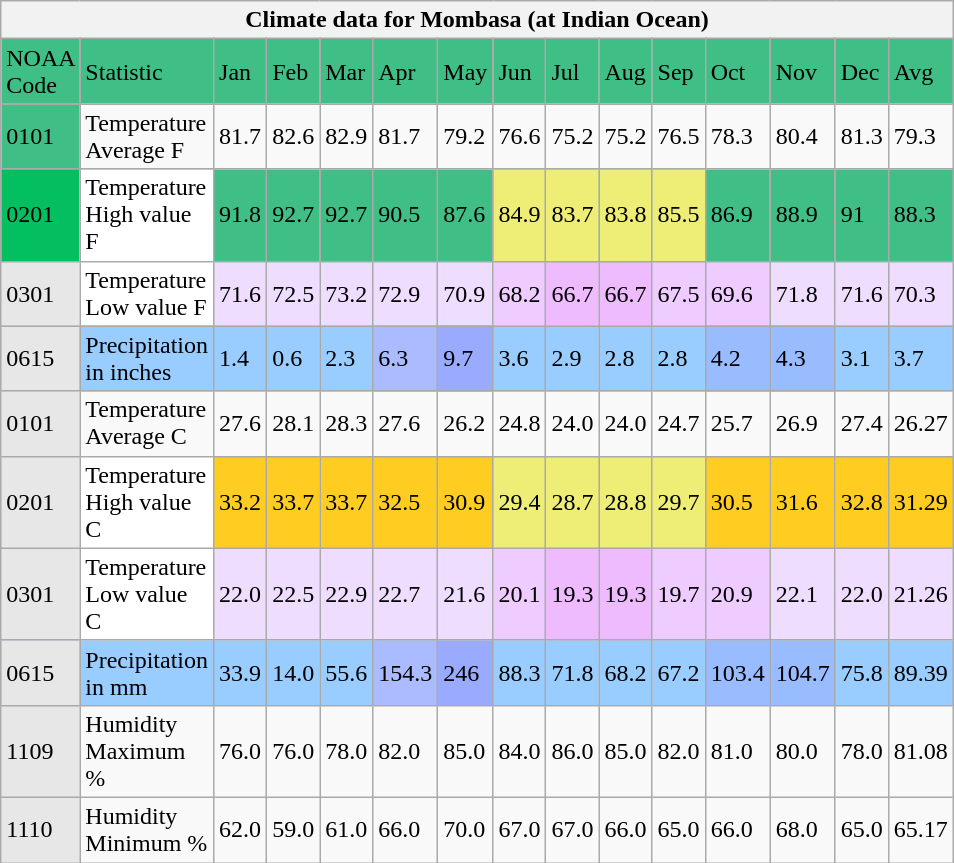<table class=wikitable width=590px>
<tr>
<th colspan=16>Climate data for Mombasa (at Indian Ocean)</th>
</tr>
<tr bgcolor=#3fbf86>
<td width="1%">NOAA Code</td>
<td>Statistic</td>
<td>Jan</td>
<td>Feb</td>
<td>Mar</td>
<td>Apr</td>
<td>May</td>
<td>Jun</td>
<td>Jul</td>
<td>Aug</td>
<td>Sep</td>
<td>Oct</td>
<td>Nov</td>
<td>Dec</td>
<td>Avg</td>
</tr>
<tr>
<td bgcolor=#3fbf86>0101</td>
<td>Temperature<br>Average F</td>
<td>81.7</td>
<td>82.6</td>
<td>82.9</td>
<td>81.7</td>
<td>79.2</td>
<td>76.6</td>
<td>75.2</td>
<td>75.2</td>
<td>76.5</td>
<td>78.3</td>
<td>80.4</td>
<td>81.3</td>
<td>79.3</td>
</tr>
<tr bgcolor=#3fbf86>
<td bgcolor=##3fbf86>0201</td>
<td bgcolor=#FFFFFF>Temperature<br>High value F</td>
<td>91.8</td>
<td>92.7</td>
<td>92.7</td>
<td>90.5</td>
<td>87.6</td>
<td bgcolor=#EEEE77>84.9</td>
<td bgcolor=#EEEE77>83.7</td>
<td bgcolor=#EEEE77>83.8</td>
<td bgcolor=#EEEE77>85.5</td>
<td>86.9</td>
<td>88.9</td>
<td>91</td>
<td>88.3</td>
</tr>
<tr bgcolor=#EEDDFF>
<td bgcolor=#E7E7E7>0301</td>
<td bgcolor=#FFFFFF>Temperature<br>Low value F</td>
<td>71.6</td>
<td>72.5</td>
<td>73.2</td>
<td>72.9</td>
<td>70.9</td>
<td bgcolor=#EECCFF>68.2</td>
<td bgcolor=#EEBBFF>66.7</td>
<td bgcolor=#EEBBFF>66.7</td>
<td bgcolor=#EECCFF>67.5</td>
<td bgcolor=#EECCFF>69.6</td>
<td>71.8</td>
<td>71.6</td>
<td>70.3</td>
</tr>
<tr bgcolor=#99CCFF>
<td bgcolor=#E7E7E7>0615</td>
<td>Precipitation<br>in inches</td>
<td>1.4</td>
<td>0.6</td>
<td>2.3</td>
<td bgcolor=#AABBFF>6.3</td>
<td bgcolor=#99AAFF>9.7</td>
<td>3.6</td>
<td>2.9</td>
<td>2.8</td>
<td>2.8</td>
<td bgcolor=#99BBFF>4.2</td>
<td bgcolor=#99BBFF>4.3</td>
<td>3.1</td>
<td>3.7</td>
</tr>
<tr>
<td bgcolor=#E7E7E7>0101</td>
<td>Temperature<br>Average C</td>
<td>27.6</td>
<td>28.1</td>
<td>28.3</td>
<td>27.6</td>
<td>26.2</td>
<td>24.8</td>
<td>24.0</td>
<td>24.0</td>
<td>24.7</td>
<td>25.7</td>
<td>26.9</td>
<td>27.4</td>
<td>26.27</td>
</tr>
<tr bgcolor=#FFCC22>
<td bgcolor=#E7E7E7>0201</td>
<td bgcolor=#FFFFFF>Temperature<br>High value C</td>
<td>33.2</td>
<td>33.7</td>
<td>33.7</td>
<td>32.5</td>
<td>30.9</td>
<td bgcolor=#EEEE77>29.4</td>
<td bgcolor=#EEEE77>28.7</td>
<td bgcolor=#EEEE77>28.8</td>
<td bgcolor=#EEEE77>29.7</td>
<td>30.5</td>
<td>31.6</td>
<td>32.8</td>
<td>31.29</td>
</tr>
<tr bgcolor=#EEDDFF>
<td bgcolor=#E7E7E7>0301</td>
<td bgcolor=#FFFFFF>Temperature<br>Low value C</td>
<td>22.0</td>
<td>22.5</td>
<td>22.9</td>
<td>22.7</td>
<td>21.6</td>
<td bgcolor=#EECCFF>20.1</td>
<td bgcolor=#EEBBFF>19.3</td>
<td bgcolor=#EEBBFF>19.3</td>
<td bgcolor=#EECCFF>19.7</td>
<td bgcolor=#EECCFF>20.9</td>
<td>22.1</td>
<td>22.0</td>
<td>21.26</td>
</tr>
<tr bgcolor=#99CCFF>
<td bgcolor=#E7E7E7>0615</td>
<td>Precipitation<br>in mm</td>
<td>33.9</td>
<td>14.0</td>
<td>55.6</td>
<td bgcolor=#AABBFF>154.3</td>
<td bgcolor=#99AAFF>246</td>
<td>88.3</td>
<td>71.8</td>
<td>68.2</td>
<td>67.2</td>
<td bgcolor=#99BBFF>103.4</td>
<td bgcolor=#99BBFF>104.7</td>
<td>75.8</td>
<td>89.39</td>
</tr>
<tr>
<td bgcolor=#E7E7E7>1109</td>
<td>Humidity<br>Maximum %</td>
<td>76.0</td>
<td>76.0</td>
<td>78.0</td>
<td>82.0</td>
<td>85.0</td>
<td>84.0</td>
<td>86.0</td>
<td>85.0</td>
<td>82.0</td>
<td>81.0</td>
<td>80.0</td>
<td>78.0</td>
<td>81.08</td>
</tr>
<tr>
<td bgcolor=#E7E7E7>1110</td>
<td>Humidity<br>Minimum %</td>
<td>62.0</td>
<td>59.0</td>
<td>61.0</td>
<td>66.0</td>
<td>70.0</td>
<td>67.0</td>
<td>67.0</td>
<td>66.0</td>
<td>65.0</td>
<td>66.0</td>
<td>68.0</td>
<td>65.0</td>
<td>65.17</td>
</tr>
</table>
